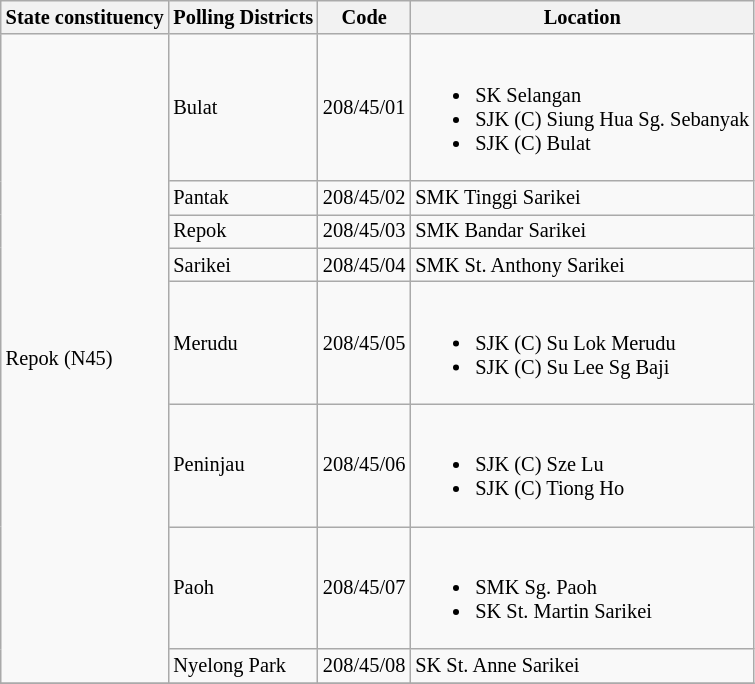<table class="wikitable sortable mw-collapsible" style="white-space:nowrap;font-size:85%">
<tr>
<th>State constituency</th>
<th>Polling Districts</th>
<th>Code</th>
<th>Location</th>
</tr>
<tr>
<td rowspan="8">Repok (N45)</td>
<td>Bulat</td>
<td>208/45/01</td>
<td><br><ul><li>SK Selangan</li><li>SJK (C) Siung Hua Sg. Sebanyak</li><li>SJK (C) Bulat</li></ul></td>
</tr>
<tr>
<td>Pantak</td>
<td>208/45/02</td>
<td>SMK Tinggi Sarikei</td>
</tr>
<tr>
<td>Repok</td>
<td>208/45/03</td>
<td>SMK Bandar Sarikei</td>
</tr>
<tr>
<td>Sarikei</td>
<td>208/45/04</td>
<td>SMK St. Anthony Sarikei</td>
</tr>
<tr>
<td>Merudu</td>
<td>208/45/05</td>
<td><br><ul><li>SJK (C) Su Lok Merudu</li><li>SJK (C) Su Lee Sg Baji</li></ul></td>
</tr>
<tr>
<td>Peninjau</td>
<td>208/45/06</td>
<td><br><ul><li>SJK (C) Sze Lu</li><li>SJK (C) Tiong Ho</li></ul></td>
</tr>
<tr>
<td>Paoh</td>
<td>208/45/07</td>
<td><br><ul><li>SMK Sg. Paoh</li><li>SK St. Martin Sarikei</li></ul></td>
</tr>
<tr>
<td>Nyelong Park</td>
<td>208/45/08</td>
<td>SK St. Anne Sarikei</td>
</tr>
<tr>
</tr>
</table>
